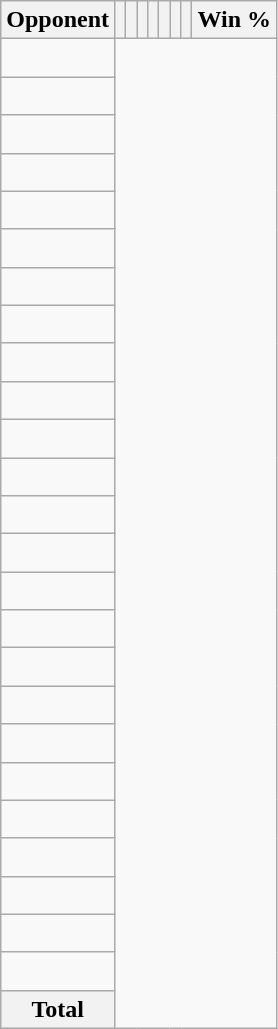<table class="wikitable sortable collapsible collapsed" style="text-align: center;">
<tr>
<th>Opponent</th>
<th></th>
<th></th>
<th></th>
<th></th>
<th></th>
<th></th>
<th></th>
<th>Win %</th>
</tr>
<tr>
<td align="left"><br></td>
</tr>
<tr>
<td align="left"><br></td>
</tr>
<tr>
<td align="left"><br></td>
</tr>
<tr>
<td align="left"><br></td>
</tr>
<tr>
<td align="left"><br></td>
</tr>
<tr>
<td align="left"><br></td>
</tr>
<tr>
<td align="left"><br></td>
</tr>
<tr>
<td align="left"><br></td>
</tr>
<tr>
<td align="left"><br></td>
</tr>
<tr>
<td align="left"><br></td>
</tr>
<tr>
<td align="left"><br></td>
</tr>
<tr>
<td align="left"><br></td>
</tr>
<tr>
<td align="left"><br></td>
</tr>
<tr>
<td align="left"><br></td>
</tr>
<tr>
<td align="left"><br></td>
</tr>
<tr>
<td align="left"><br></td>
</tr>
<tr>
<td align="left"><br></td>
</tr>
<tr>
<td align="left"><br></td>
</tr>
<tr>
<td align="left"><br></td>
</tr>
<tr>
<td align="left"><br></td>
</tr>
<tr>
<td align="left"><br></td>
</tr>
<tr>
<td align="left"><br></td>
</tr>
<tr>
<td align="left"><br></td>
</tr>
<tr>
<td align="left"><br></td>
</tr>
<tr>
<td align="left"><br></td>
</tr>
<tr class="sortbottom">
<th>Total<br></th>
</tr>
</table>
